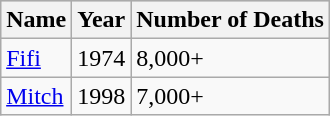<table class="wikitable" align="center" style="margin-left: auto; margin-right: auto; border: none;">
<tr bgcolor="#CCCCCC">
<th>Name</th>
<th>Year</th>
<th>Number of Deaths</th>
</tr>
<tr>
<td><a href='#'>Fifi</a></td>
<td>1974</td>
<td>8,000+</td>
</tr>
<tr>
<td><a href='#'>Mitch</a></td>
<td>1998</td>
<td>7,000+</td>
</tr>
<tr>
</tr>
</table>
